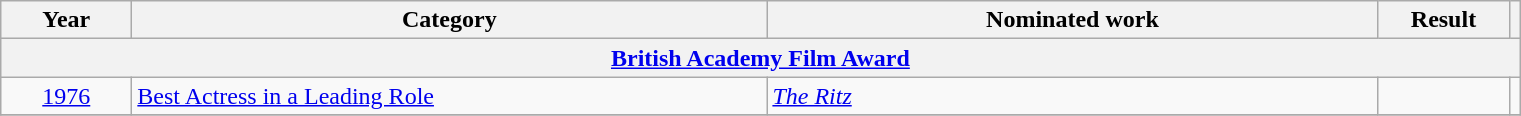<table class=wikitable>
<tr>
<th scope="col" style="width:5em;">Year</th>
<th scope="col" style="width:26em;">Category</th>
<th scope="col" style="width:25em;">Nominated work</th>
<th scope="col" style="width:5em;">Result</th>
<th></th>
</tr>
<tr>
<th colspan=5><a href='#'>British Academy Film Award</a></th>
</tr>
<tr>
<td style="text-align:center;"><a href='#'>1976</a></td>
<td><a href='#'>Best Actress in a Leading Role</a></td>
<td><em><a href='#'>The Ritz</a></em></td>
<td></td>
<td style="text-align:center;"></td>
</tr>
<tr>
</tr>
</table>
